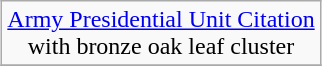<table class="wikitable" style="margin:1em auto; text-align:center;">
<tr>
<td colspan="3"><a href='#'>Army Presidential Unit Citation</a><br>with bronze oak leaf cluster</td>
</tr>
<tr>
</tr>
</table>
